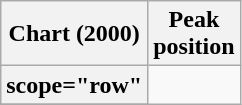<table class="wikitable sortable plainrowheaders" style="text-align:center;" border="1">
<tr>
<th scope="col">Chart (2000)</th>
<th scope="col">Peak<br>position</th>
</tr>
<tr>
<th>scope="row"</th>
</tr>
<tr>
</tr>
</table>
